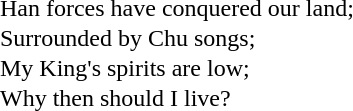<table border="0" cellpadding="0" cellmargin="0">
<tr ---->
<td style="font-size:100%"><br></td>
<td>Han forces have conquered our land;</td>
</tr>
<tr ---->
<td style="font-size:100%"><br></td>
<td>Surrounded by Chu songs;</td>
</tr>
<tr ---->
<td style="font-size:100%"><br></td>
<td>My King's spirits are low;</td>
</tr>
<tr ---->
<td style="font-size:100%"><br></td>
<td>Why then should I live?</td>
</tr>
</table>
